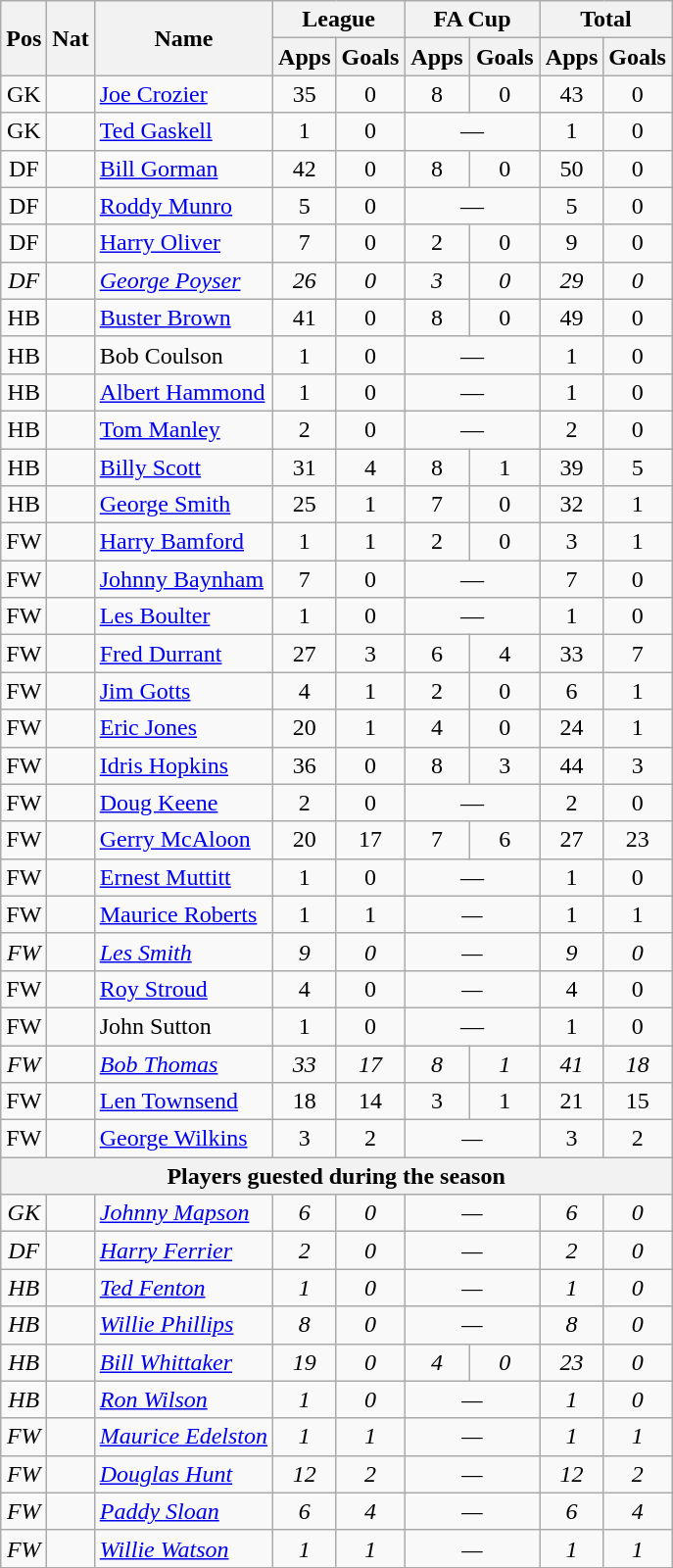<table class="wikitable" style="text-align:center">
<tr>
<th rowspan="2">Pos</th>
<th rowspan="2">Nat</th>
<th rowspan="2">Name</th>
<th colspan="2">League</th>
<th colspan="2" style="width:85px;">FA Cup</th>
<th colspan="2">Total</th>
</tr>
<tr>
<th>Apps</th>
<th>Goals</th>
<th>Apps</th>
<th>Goals</th>
<th>Apps</th>
<th>Goals</th>
</tr>
<tr>
<td>GK</td>
<td></td>
<td style="text-align:left;"><a href='#'>Joe Crozier</a></td>
<td>35</td>
<td>0</td>
<td>8</td>
<td>0</td>
<td>43</td>
<td>0</td>
</tr>
<tr>
<td>GK</td>
<td></td>
<td style="text-align:left;"><a href='#'>Ted Gaskell</a></td>
<td>1</td>
<td>0</td>
<td colspan="2">—</td>
<td>1</td>
<td>0</td>
</tr>
<tr>
<td>DF</td>
<td></td>
<td style="text-align:left;"><a href='#'>Bill Gorman</a></td>
<td>42</td>
<td>0</td>
<td>8</td>
<td>0</td>
<td>50</td>
<td>0</td>
</tr>
<tr>
<td>DF</td>
<td></td>
<td style="text-align:left;"><a href='#'>Roddy Munro</a></td>
<td>5</td>
<td>0</td>
<td colspan="2">—</td>
<td>5</td>
<td>0</td>
</tr>
<tr>
<td>DF</td>
<td></td>
<td style="text-align:left;"><a href='#'>Harry Oliver</a></td>
<td>7</td>
<td>0</td>
<td>2</td>
<td>0</td>
<td>9</td>
<td>0</td>
</tr>
<tr>
<td><em>DF</em></td>
<td><em></em></td>
<td style="text-align:left;"><em><a href='#'>George Poyser</a></em></td>
<td><em>26</em></td>
<td><em>0</em></td>
<td><em>3</em></td>
<td><em>0</em></td>
<td><em>29</em></td>
<td><em>0</em></td>
</tr>
<tr>
<td>HB</td>
<td></td>
<td style="text-align:left;"><a href='#'>Buster Brown</a></td>
<td>41</td>
<td>0</td>
<td>8</td>
<td>0</td>
<td>49</td>
<td>0</td>
</tr>
<tr>
<td>HB</td>
<td></td>
<td style="text-align:left;">Bob Coulson</td>
<td>1</td>
<td>0</td>
<td colspan="2">—</td>
<td>1</td>
<td>0</td>
</tr>
<tr>
<td>HB</td>
<td></td>
<td style="text-align:left;"><a href='#'>Albert Hammond</a></td>
<td>1</td>
<td>0</td>
<td colspan="2">—</td>
<td>1</td>
<td>0</td>
</tr>
<tr>
<td>HB</td>
<td></td>
<td style="text-align:left;"><a href='#'>Tom Manley</a></td>
<td>2</td>
<td>0</td>
<td colspan="2">—</td>
<td>2</td>
<td>0</td>
</tr>
<tr>
<td>HB</td>
<td><em></em></td>
<td style="text-align:left;"><a href='#'>Billy Scott</a></td>
<td>31</td>
<td>4</td>
<td>8</td>
<td>1</td>
<td>39</td>
<td>5</td>
</tr>
<tr>
<td>HB</td>
<td></td>
<td style="text-align:left;"><a href='#'>George Smith</a></td>
<td>25</td>
<td>1</td>
<td>7</td>
<td>0</td>
<td>32</td>
<td>1</td>
</tr>
<tr>
<td>FW</td>
<td></td>
<td style="text-align:left;"><a href='#'>Harry Bamford</a></td>
<td>1</td>
<td>1</td>
<td>2</td>
<td>0</td>
<td>3</td>
<td>1</td>
</tr>
<tr>
<td>FW</td>
<td></td>
<td style="text-align:left;"><a href='#'>Johnny Baynham</a></td>
<td>7</td>
<td>0</td>
<td colspan="2">—</td>
<td>7</td>
<td>0</td>
</tr>
<tr>
<td>FW</td>
<td></td>
<td style="text-align:left;"><a href='#'>Les Boulter</a></td>
<td>1</td>
<td>0</td>
<td colspan="2">—</td>
<td>1</td>
<td>0</td>
</tr>
<tr>
<td>FW</td>
<td></td>
<td style="text-align:left;"><a href='#'>Fred Durrant</a></td>
<td>27</td>
<td>3</td>
<td>6</td>
<td>4</td>
<td>33</td>
<td>7</td>
</tr>
<tr>
<td>FW</td>
<td></td>
<td style="text-align:left;"><a href='#'>Jim Gotts</a></td>
<td>4</td>
<td>1</td>
<td>2</td>
<td>0</td>
<td>6</td>
<td>1</td>
</tr>
<tr>
<td>FW</td>
<td><em></em></td>
<td style="text-align:left;"><a href='#'>Eric Jones</a></td>
<td>20</td>
<td>1</td>
<td>4</td>
<td>0</td>
<td>24</td>
<td>1</td>
</tr>
<tr>
<td>FW</td>
<td></td>
<td style="text-align:left;"><a href='#'>Idris Hopkins</a></td>
<td>36</td>
<td>0</td>
<td>8</td>
<td>3</td>
<td>44</td>
<td>3</td>
</tr>
<tr>
<td>FW</td>
<td><em></em></td>
<td style="text-align:left;"><a href='#'>Doug Keene</a></td>
<td>2</td>
<td>0</td>
<td colspan="2">—</td>
<td>2</td>
<td>0</td>
</tr>
<tr>
<td>FW</td>
<td></td>
<td style="text-align:left;"><a href='#'>Gerry McAloon</a></td>
<td>20</td>
<td>17</td>
<td>7</td>
<td>6</td>
<td>27</td>
<td>23</td>
</tr>
<tr>
<td>FW</td>
<td><em></em></td>
<td style="text-align:left;"><a href='#'>Ernest Muttitt</a></td>
<td>1</td>
<td>0</td>
<td colspan="2">—</td>
<td>1</td>
<td>0</td>
</tr>
<tr>
<td>FW</td>
<td><em></em></td>
<td style="text-align:left;"><a href='#'>Maurice Roberts</a></td>
<td>1</td>
<td>1</td>
<td colspan="2"><em>—</em></td>
<td>1</td>
<td>1</td>
</tr>
<tr>
<td><em>FW</em></td>
<td><em></em></td>
<td style="text-align:left;"><a href='#'><em>Les Smith</em></a></td>
<td><em>9</em></td>
<td><em>0</em></td>
<td colspan="2"><em>—</em></td>
<td><em>9</em></td>
<td><em>0</em></td>
</tr>
<tr>
<td>FW</td>
<td><em></em></td>
<td style="text-align:left;"><a href='#'>Roy Stroud</a></td>
<td>4</td>
<td>0</td>
<td colspan="2"><em>—</em></td>
<td>4</td>
<td>0</td>
</tr>
<tr>
<td>FW</td>
<td></td>
<td style="text-align:left;">John Sutton</td>
<td>1</td>
<td>0</td>
<td colspan="2">—</td>
<td>1</td>
<td>0</td>
</tr>
<tr>
<td><em>FW</em></td>
<td><em></em></td>
<td style="text-align:left;"><a href='#'><em>Bob Thomas</em></a></td>
<td><em>33</em></td>
<td><em>17</em></td>
<td><em>8</em></td>
<td><em>1</em></td>
<td><em>41</em></td>
<td><em>18</em></td>
</tr>
<tr>
<td>FW</td>
<td><em></em></td>
<td style="text-align:left;"><a href='#'>Len Townsend</a></td>
<td>18</td>
<td>14</td>
<td>3</td>
<td>1</td>
<td>21</td>
<td>15</td>
</tr>
<tr>
<td>FW</td>
<td><em></em></td>
<td style="text-align:left;"><a href='#'>George Wilkins</a></td>
<td>3</td>
<td>2</td>
<td colspan="2"><em>—</em></td>
<td>3</td>
<td>2</td>
</tr>
<tr>
<th colspan="9">Players guested during the season</th>
</tr>
<tr>
<td><em>GK</em></td>
<td><em></em></td>
<td style="text-align:left;"><em><a href='#'>Johnny Mapson</a></em></td>
<td><em>6</em></td>
<td><em>0</em></td>
<td colspan="2"><em>—</em></td>
<td><em>6</em></td>
<td><em>0</em></td>
</tr>
<tr>
<td><em>DF</em></td>
<td><em></em></td>
<td style="text-align:left;"><em><a href='#'>Harry Ferrier</a></em></td>
<td><em>2</em></td>
<td><em>0</em></td>
<td colspan="2"><em>—</em></td>
<td><em>2</em></td>
<td><em>0</em></td>
</tr>
<tr>
<td><em>HB</em></td>
<td><em></em></td>
<td style="text-align:left;"><em><a href='#'>Ted Fenton</a></em></td>
<td><em>1</em></td>
<td><em>0</em></td>
<td colspan="2"><em>—</em></td>
<td><em>1</em></td>
<td><em>0</em></td>
</tr>
<tr>
<td><em>HB</em></td>
<td><em></em></td>
<td style="text-align:left;"><em><a href='#'>Willie Phillips</a></em></td>
<td><em>8</em></td>
<td><em>0</em></td>
<td colspan="2"><em>—</em></td>
<td><em>8</em></td>
<td><em>0</em></td>
</tr>
<tr>
<td><em>HB</em></td>
<td><em></em></td>
<td style="text-align:left;"><a href='#'><em>Bill Whittaker</em></a></td>
<td><em>19</em></td>
<td><em>0</em></td>
<td><em>4</em></td>
<td><em>0</em></td>
<td><em>23</em></td>
<td><em>0</em></td>
</tr>
<tr>
<td><em>HB</em></td>
<td><em></em></td>
<td style="text-align:left;"><a href='#'><em>Ron Wilson</em></a></td>
<td><em>1</em></td>
<td><em>0</em></td>
<td colspan="2"><em>—</em></td>
<td><em>1</em></td>
<td><em>0</em></td>
</tr>
<tr>
<td><em>FW</em></td>
<td><em></em></td>
<td style="text-align:left;"><em><a href='#'>Maurice Edelston</a></em></td>
<td><em>1</em></td>
<td><em>1</em></td>
<td colspan="2"><em>—</em></td>
<td><em>1</em></td>
<td><em>1</em></td>
</tr>
<tr>
<td><em>FW</em></td>
<td><em></em></td>
<td style="text-align:left;"><em><a href='#'>Douglas Hunt</a></em></td>
<td><em>12</em></td>
<td><em>2</em></td>
<td colspan="2"><em>—</em></td>
<td><em>12</em></td>
<td><em>2</em></td>
</tr>
<tr>
<td><em>FW</em></td>
<td><em></em></td>
<td style="text-align:left;"><em><a href='#'>Paddy Sloan</a></em></td>
<td><em>6</em></td>
<td><em>4</em></td>
<td colspan="2"><em>—</em></td>
<td><em>6</em></td>
<td><em>4</em></td>
</tr>
<tr>
<td><em>FW</em></td>
<td><em></em></td>
<td style="text-align:left;"><a href='#'><em>Willie Watson</em></a></td>
<td><em>1</em></td>
<td><em>1</em></td>
<td colspan="2"><em>—</em></td>
<td><em>1</em></td>
<td><em>1</em></td>
</tr>
</table>
